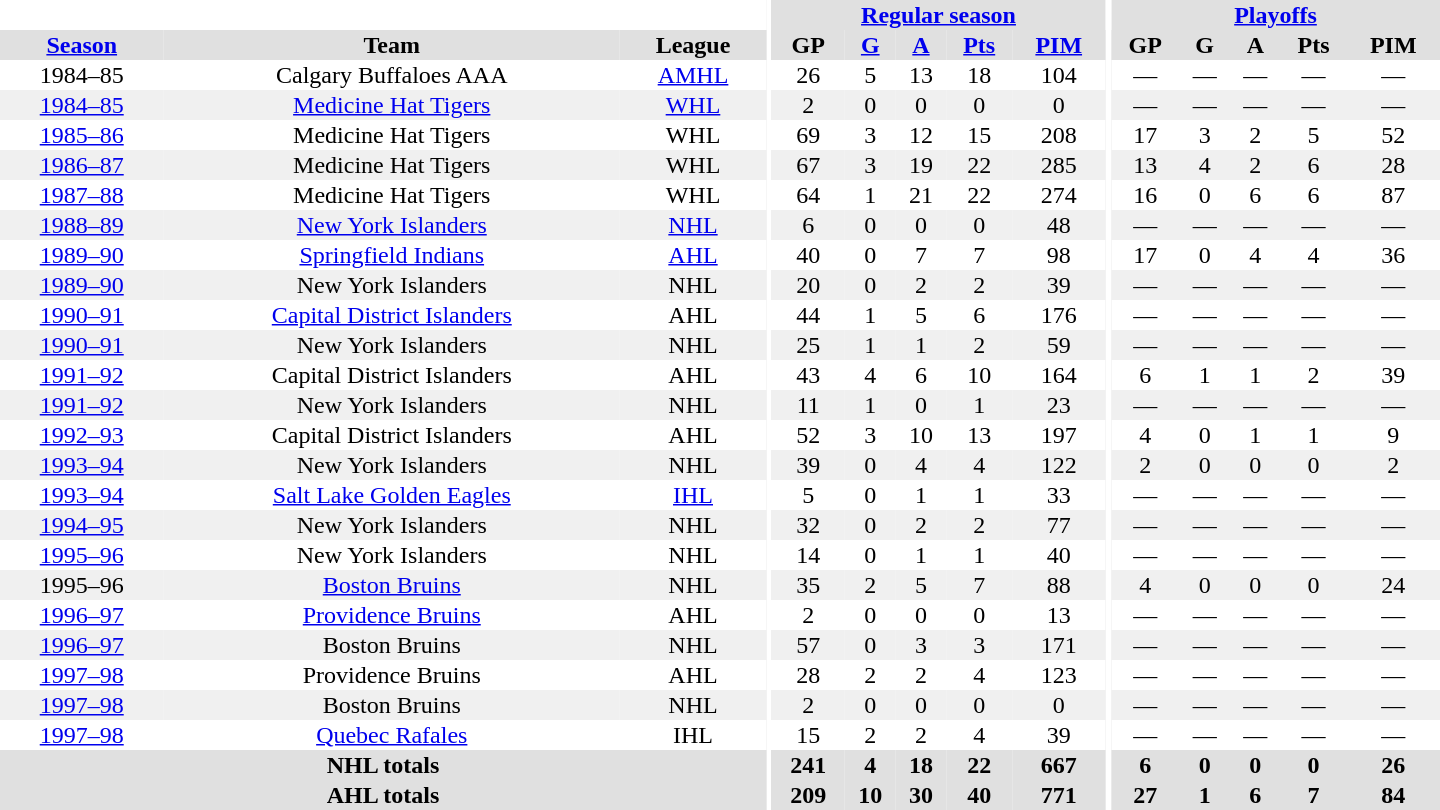<table border="0" cellpadding="1" cellspacing="0" style="text-align:center; width:60em">
<tr bgcolor="#e0e0e0">
<th colspan="3" bgcolor="#ffffff"></th>
<th rowspan="100" bgcolor="#ffffff"></th>
<th colspan="5"><a href='#'>Regular season</a></th>
<th rowspan="100" bgcolor="#ffffff"></th>
<th colspan="5"><a href='#'>Playoffs</a></th>
</tr>
<tr bgcolor="#e0e0e0">
<th><a href='#'>Season</a></th>
<th>Team</th>
<th>League</th>
<th>GP</th>
<th><a href='#'>G</a></th>
<th><a href='#'>A</a></th>
<th><a href='#'>Pts</a></th>
<th><a href='#'>PIM</a></th>
<th>GP</th>
<th>G</th>
<th>A</th>
<th>Pts</th>
<th>PIM</th>
</tr>
<tr>
<td>1984–85</td>
<td>Calgary Buffaloes AAA</td>
<td><a href='#'>AMHL</a></td>
<td>26</td>
<td>5</td>
<td>13</td>
<td>18</td>
<td>104</td>
<td>—</td>
<td>—</td>
<td>—</td>
<td>—</td>
<td>—</td>
</tr>
<tr bgcolor="#f0f0f0">
<td><a href='#'>1984–85</a></td>
<td><a href='#'>Medicine Hat Tigers</a></td>
<td><a href='#'>WHL</a></td>
<td>2</td>
<td>0</td>
<td>0</td>
<td>0</td>
<td>0</td>
<td>—</td>
<td>—</td>
<td>—</td>
<td>—</td>
<td>—</td>
</tr>
<tr>
<td><a href='#'>1985–86</a></td>
<td>Medicine Hat Tigers</td>
<td>WHL</td>
<td>69</td>
<td>3</td>
<td>12</td>
<td>15</td>
<td>208</td>
<td>17</td>
<td>3</td>
<td>2</td>
<td>5</td>
<td>52</td>
</tr>
<tr bgcolor="#f0f0f0">
<td><a href='#'>1986–87</a></td>
<td>Medicine Hat Tigers</td>
<td>WHL</td>
<td>67</td>
<td>3</td>
<td>19</td>
<td>22</td>
<td>285</td>
<td>13</td>
<td>4</td>
<td>2</td>
<td>6</td>
<td>28</td>
</tr>
<tr>
<td><a href='#'>1987–88</a></td>
<td>Medicine Hat Tigers</td>
<td>WHL</td>
<td>64</td>
<td>1</td>
<td>21</td>
<td>22</td>
<td>274</td>
<td>16</td>
<td>0</td>
<td>6</td>
<td>6</td>
<td>87</td>
</tr>
<tr bgcolor="#f0f0f0">
<td><a href='#'>1988–89</a></td>
<td><a href='#'>New York Islanders</a></td>
<td><a href='#'>NHL</a></td>
<td>6</td>
<td>0</td>
<td>0</td>
<td>0</td>
<td>48</td>
<td>—</td>
<td>—</td>
<td>—</td>
<td>—</td>
<td>—</td>
</tr>
<tr>
<td><a href='#'>1989–90</a></td>
<td><a href='#'>Springfield Indians</a></td>
<td><a href='#'>AHL</a></td>
<td>40</td>
<td>0</td>
<td>7</td>
<td>7</td>
<td>98</td>
<td>17</td>
<td>0</td>
<td>4</td>
<td>4</td>
<td>36</td>
</tr>
<tr bgcolor="#f0f0f0">
<td><a href='#'>1989–90</a></td>
<td>New York Islanders</td>
<td>NHL</td>
<td>20</td>
<td>0</td>
<td>2</td>
<td>2</td>
<td>39</td>
<td>—</td>
<td>—</td>
<td>—</td>
<td>—</td>
<td>—</td>
</tr>
<tr>
<td><a href='#'>1990–91</a></td>
<td><a href='#'>Capital District Islanders</a></td>
<td>AHL</td>
<td>44</td>
<td>1</td>
<td>5</td>
<td>6</td>
<td>176</td>
<td>—</td>
<td>—</td>
<td>—</td>
<td>—</td>
<td>—</td>
</tr>
<tr bgcolor="#f0f0f0">
<td><a href='#'>1990–91</a></td>
<td>New York Islanders</td>
<td>NHL</td>
<td>25</td>
<td>1</td>
<td>1</td>
<td>2</td>
<td>59</td>
<td>—</td>
<td>—</td>
<td>—</td>
<td>—</td>
<td>—</td>
</tr>
<tr>
<td><a href='#'>1991–92</a></td>
<td>Capital District Islanders</td>
<td>AHL</td>
<td>43</td>
<td>4</td>
<td>6</td>
<td>10</td>
<td>164</td>
<td>6</td>
<td>1</td>
<td>1</td>
<td>2</td>
<td>39</td>
</tr>
<tr bgcolor="#f0f0f0">
<td><a href='#'>1991–92</a></td>
<td>New York Islanders</td>
<td>NHL</td>
<td>11</td>
<td>1</td>
<td>0</td>
<td>1</td>
<td>23</td>
<td>—</td>
<td>—</td>
<td>—</td>
<td>—</td>
<td>—</td>
</tr>
<tr>
<td><a href='#'>1992–93</a></td>
<td>Capital District Islanders</td>
<td>AHL</td>
<td>52</td>
<td>3</td>
<td>10</td>
<td>13</td>
<td>197</td>
<td>4</td>
<td>0</td>
<td>1</td>
<td>1</td>
<td>9</td>
</tr>
<tr bgcolor="#f0f0f0">
<td><a href='#'>1993–94</a></td>
<td>New York Islanders</td>
<td>NHL</td>
<td>39</td>
<td>0</td>
<td>4</td>
<td>4</td>
<td>122</td>
<td>2</td>
<td>0</td>
<td>0</td>
<td>0</td>
<td>2</td>
</tr>
<tr>
<td><a href='#'>1993–94</a></td>
<td><a href='#'>Salt Lake Golden Eagles</a></td>
<td><a href='#'>IHL</a></td>
<td>5</td>
<td>0</td>
<td>1</td>
<td>1</td>
<td>33</td>
<td>—</td>
<td>—</td>
<td>—</td>
<td>—</td>
<td>—</td>
</tr>
<tr bgcolor="#f0f0f0">
<td><a href='#'>1994–95</a></td>
<td>New York Islanders</td>
<td>NHL</td>
<td>32</td>
<td>0</td>
<td>2</td>
<td>2</td>
<td>77</td>
<td>—</td>
<td>—</td>
<td>—</td>
<td>—</td>
<td>—</td>
</tr>
<tr>
<td><a href='#'>1995–96</a></td>
<td>New York Islanders</td>
<td>NHL</td>
<td>14</td>
<td>0</td>
<td>1</td>
<td>1</td>
<td>40</td>
<td>—</td>
<td>—</td>
<td>—</td>
<td>—</td>
<td>—</td>
</tr>
<tr bgcolor="#f0f0f0">
<td>1995–96</td>
<td><a href='#'>Boston Bruins</a></td>
<td>NHL</td>
<td>35</td>
<td>2</td>
<td>5</td>
<td>7</td>
<td>88</td>
<td>4</td>
<td>0</td>
<td>0</td>
<td>0</td>
<td>24</td>
</tr>
<tr>
<td><a href='#'>1996–97</a></td>
<td><a href='#'>Providence Bruins</a></td>
<td>AHL</td>
<td>2</td>
<td>0</td>
<td>0</td>
<td>0</td>
<td>13</td>
<td>—</td>
<td>—</td>
<td>—</td>
<td>—</td>
<td>—</td>
</tr>
<tr bgcolor="#f0f0f0">
<td><a href='#'>1996–97</a></td>
<td>Boston Bruins</td>
<td>NHL</td>
<td>57</td>
<td>0</td>
<td>3</td>
<td>3</td>
<td>171</td>
<td>—</td>
<td>—</td>
<td>—</td>
<td>—</td>
<td>—</td>
</tr>
<tr>
<td><a href='#'>1997–98</a></td>
<td>Providence Bruins</td>
<td>AHL</td>
<td>28</td>
<td>2</td>
<td>2</td>
<td>4</td>
<td>123</td>
<td>—</td>
<td>—</td>
<td>—</td>
<td>—</td>
<td>—</td>
</tr>
<tr bgcolor="#f0f0f0">
<td><a href='#'>1997–98</a></td>
<td>Boston Bruins</td>
<td>NHL</td>
<td>2</td>
<td>0</td>
<td>0</td>
<td>0</td>
<td>0</td>
<td>—</td>
<td>—</td>
<td>—</td>
<td>—</td>
<td>—</td>
</tr>
<tr>
<td><a href='#'>1997–98</a></td>
<td><a href='#'>Quebec Rafales</a></td>
<td>IHL</td>
<td>15</td>
<td>2</td>
<td>2</td>
<td>4</td>
<td>39</td>
<td>—</td>
<td>—</td>
<td>—</td>
<td>—</td>
<td>—</td>
</tr>
<tr bgcolor="#e0e0e0">
<th colspan="3">NHL totals</th>
<th>241</th>
<th>4</th>
<th>18</th>
<th>22</th>
<th>667</th>
<th>6</th>
<th>0</th>
<th>0</th>
<th>0</th>
<th>26</th>
</tr>
<tr bgcolor="#e0e0e0">
<th colspan="3">AHL totals</th>
<th>209</th>
<th>10</th>
<th>30</th>
<th>40</th>
<th>771</th>
<th>27</th>
<th>1</th>
<th>6</th>
<th>7</th>
<th>84</th>
</tr>
</table>
